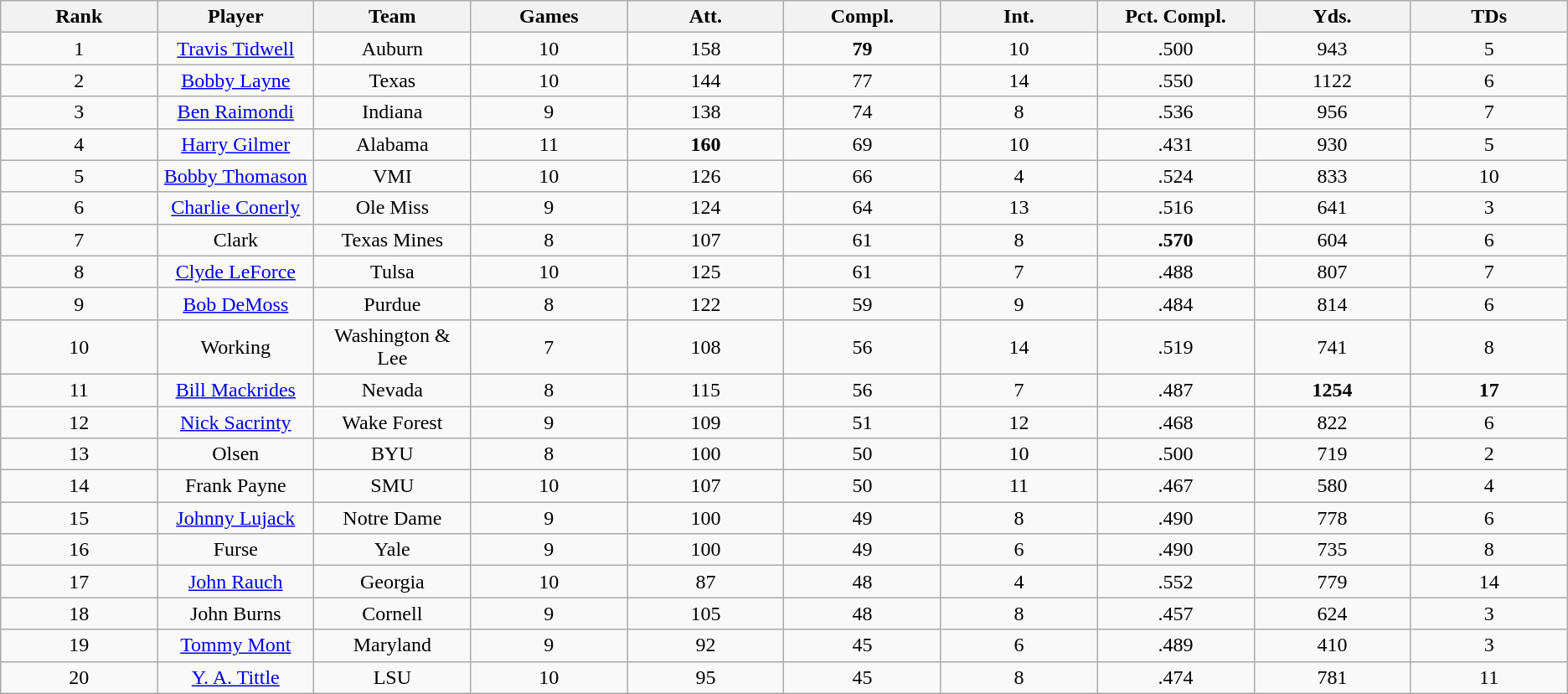<table class="wikitable sortable">
<tr>
<th bgcolor="#DDDDFF" width="10%">Rank</th>
<th bgcolor="#DDDDFF" width="10%">Player</th>
<th bgcolor="#DDDDFF" width="10%">Team</th>
<th bgcolor="#DDDDFF" width="10%">Games</th>
<th bgcolor="#DDDDFF" width="10%">Att.</th>
<th bgcolor="#DDDDFF" width="10%">Compl.</th>
<th bgcolor="#DDDDFF" width="10%">Int.</th>
<th bgcolor="#DDDDFF" width="10%">Pct. Compl.</th>
<th bgcolor="#DDDDFF" width="10%">Yds.</th>
<th bgcolor="#DDDDFF" width="10%">TDs</th>
</tr>
<tr align="center">
<td>1</td>
<td><a href='#'>Travis Tidwell</a></td>
<td>Auburn</td>
<td>10</td>
<td>158</td>
<td><strong>79</strong></td>
<td>10</td>
<td>.500</td>
<td>943</td>
<td>5</td>
</tr>
<tr align="center">
<td>2</td>
<td><a href='#'>Bobby Layne</a></td>
<td>Texas</td>
<td>10</td>
<td>144</td>
<td>77</td>
<td>14</td>
<td>.550</td>
<td>1122</td>
<td>6</td>
</tr>
<tr align="center">
<td>3</td>
<td><a href='#'>Ben Raimondi</a></td>
<td>Indiana</td>
<td>9</td>
<td>138</td>
<td>74</td>
<td>8</td>
<td>.536</td>
<td>956</td>
<td>7</td>
</tr>
<tr align="center">
<td>4</td>
<td><a href='#'>Harry Gilmer</a></td>
<td>Alabama</td>
<td>11</td>
<td><strong>160</strong></td>
<td>69</td>
<td>10</td>
<td>.431</td>
<td>930</td>
<td>5</td>
</tr>
<tr align="center">
<td>5</td>
<td><a href='#'>Bobby Thomason</a></td>
<td>VMI</td>
<td>10</td>
<td>126</td>
<td>66</td>
<td>4</td>
<td>.524</td>
<td>833</td>
<td>10</td>
</tr>
<tr align="center">
<td>6</td>
<td><a href='#'>Charlie Conerly</a></td>
<td>Ole Miss</td>
<td>9</td>
<td>124</td>
<td>64</td>
<td>13</td>
<td>.516</td>
<td>641</td>
<td>3</td>
</tr>
<tr align="center">
<td>7</td>
<td>Clark</td>
<td>Texas Mines</td>
<td>8</td>
<td>107</td>
<td>61</td>
<td>8</td>
<td><strong>.570</strong></td>
<td>604</td>
<td>6</td>
</tr>
<tr align="center">
<td>8</td>
<td><a href='#'>Clyde LeForce</a></td>
<td>Tulsa</td>
<td>10</td>
<td>125</td>
<td>61</td>
<td>7</td>
<td>.488</td>
<td>807</td>
<td>7</td>
</tr>
<tr align="center">
<td>9</td>
<td><a href='#'>Bob DeMoss</a></td>
<td>Purdue</td>
<td>8</td>
<td>122</td>
<td>59</td>
<td>9</td>
<td>.484</td>
<td>814</td>
<td>6</td>
</tr>
<tr align="center">
<td>10</td>
<td>Working</td>
<td>Washington & Lee</td>
<td>7</td>
<td>108</td>
<td>56</td>
<td>14</td>
<td>.519</td>
<td>741</td>
<td>8</td>
</tr>
<tr align="center">
<td>11</td>
<td><a href='#'>Bill Mackrides</a></td>
<td>Nevada</td>
<td>8</td>
<td>115</td>
<td>56</td>
<td>7</td>
<td>.487</td>
<td><strong>1254</strong></td>
<td><strong>17</strong></td>
</tr>
<tr align="center">
<td>12</td>
<td><a href='#'>Nick Sacrinty</a></td>
<td>Wake Forest</td>
<td>9</td>
<td>109</td>
<td>51</td>
<td>12</td>
<td>.468</td>
<td>822</td>
<td>6</td>
</tr>
<tr align="center">
<td>13</td>
<td>Olsen</td>
<td>BYU</td>
<td>8</td>
<td>100</td>
<td>50</td>
<td>10</td>
<td>.500</td>
<td>719</td>
<td>2</td>
</tr>
<tr align="center">
<td>14</td>
<td>Frank Payne</td>
<td>SMU</td>
<td>10</td>
<td>107</td>
<td>50</td>
<td>11</td>
<td>.467</td>
<td>580</td>
<td>4</td>
</tr>
<tr align="center">
<td>15</td>
<td><a href='#'>Johnny Lujack</a></td>
<td>Notre Dame</td>
<td>9</td>
<td>100</td>
<td>49</td>
<td>8</td>
<td>.490</td>
<td>778</td>
<td>6</td>
</tr>
<tr align="center">
<td>16</td>
<td>Furse</td>
<td>Yale</td>
<td>9</td>
<td>100</td>
<td>49</td>
<td>6</td>
<td>.490</td>
<td>735</td>
<td>8</td>
</tr>
<tr align="center">
<td>17</td>
<td><a href='#'>John Rauch</a></td>
<td>Georgia</td>
<td>10</td>
<td>87</td>
<td>48</td>
<td>4</td>
<td>.552</td>
<td>779</td>
<td>14</td>
</tr>
<tr align="center">
<td>18</td>
<td>John Burns</td>
<td>Cornell</td>
<td>9</td>
<td>105</td>
<td>48</td>
<td>8</td>
<td>.457</td>
<td>624</td>
<td>3</td>
</tr>
<tr align="center">
<td>19</td>
<td><a href='#'>Tommy Mont</a></td>
<td>Maryland</td>
<td>9</td>
<td>92</td>
<td>45</td>
<td>6</td>
<td>.489</td>
<td>410</td>
<td>3</td>
</tr>
<tr align="center">
<td>20</td>
<td><a href='#'>Y. A. Tittle</a></td>
<td>LSU</td>
<td>10</td>
<td>95</td>
<td>45</td>
<td>8</td>
<td>.474</td>
<td>781</td>
<td>11</td>
</tr>
</table>
